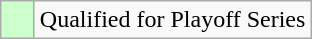<table class="wikitable">
<tr>
<td width=15px bgcolor="#cfc"></td>
<td>Qualified for Playoff Series</td>
</tr>
</table>
